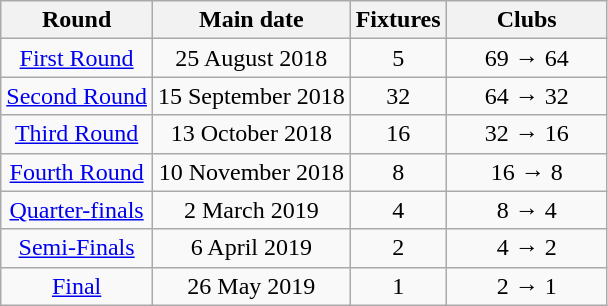<table class="wikitable" style="text-align:center">
<tr>
<th>Round</th>
<th>Main date</th>
<th>Fixtures</th>
<th style="width:100px">Clubs</th>
</tr>
<tr>
<td><a href='#'>First Round</a></td>
<td>25 August 2018</td>
<td>5</td>
<td>69 → 64</td>
</tr>
<tr>
<td><a href='#'>Second Round</a></td>
<td>15 September 2018</td>
<td>32</td>
<td>64 → 32</td>
</tr>
<tr>
<td><a href='#'>Third Round</a></td>
<td>13 October 2018</td>
<td>16</td>
<td>32 → 16</td>
</tr>
<tr>
<td><a href='#'>Fourth Round</a></td>
<td>10 November 2018</td>
<td>8</td>
<td>16 → 8</td>
</tr>
<tr>
<td><a href='#'>Quarter-finals</a></td>
<td>2 March 2019</td>
<td>4</td>
<td>8 → 4</td>
</tr>
<tr>
<td><a href='#'>Semi-Finals</a></td>
<td>6 April 2019</td>
<td>2</td>
<td>4 → 2</td>
</tr>
<tr>
<td><a href='#'>Final</a></td>
<td>26 May 2019</td>
<td>1</td>
<td>2 → 1</td>
</tr>
</table>
